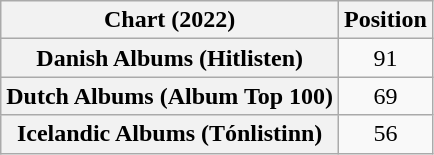<table class="wikitable sortable plainrowheaders" style="text-align:center">
<tr>
<th scope="col">Chart (2022)</th>
<th scope="col">Position</th>
</tr>
<tr>
<th scope="row">Danish Albums (Hitlisten)</th>
<td>91</td>
</tr>
<tr>
<th scope="row">Dutch Albums (Album Top 100)</th>
<td>69</td>
</tr>
<tr>
<th scope="row">Icelandic Albums (Tónlistinn)</th>
<td>56</td>
</tr>
</table>
